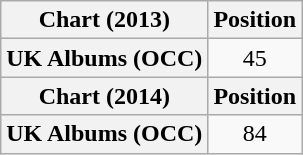<table class="wikitable plainrowheaders" style="text-align:left;">
<tr>
<th>Chart (2013)</th>
<th>Position</th>
</tr>
<tr>
<th scope="row">UK Albums (OCC)</th>
<td align="center">45</td>
</tr>
<tr>
<th>Chart (2014)</th>
<th>Position</th>
</tr>
<tr>
<th scope="row">UK Albums (OCC)</th>
<td align="center">84</td>
</tr>
</table>
